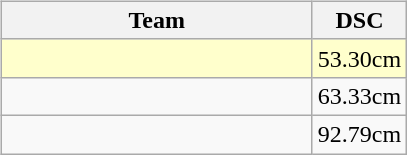<table>
<tr>
<td width=10% valign="top"><br><table class="wikitable">
<tr>
<th width=200>Team</th>
<th width=15>DSC</th>
</tr>
<tr bgcolor=#ffffcc>
<td><br></td>
<td>53.30cm</td>
</tr>
<tr>
<td><br></td>
<td>63.33cm</td>
</tr>
<tr>
<td><br></td>
<td>92.79cm</td>
</tr>
</table>
</td>
</tr>
</table>
